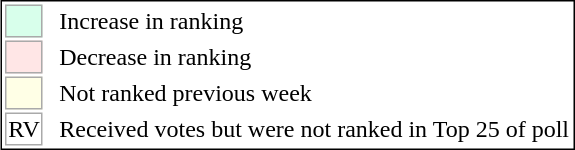<table style="border:1px solid black;" align=right>
<tr>
<td style="background:#D8FFEB; width:20px; border:1px solid #aaaaaa;"> </td>
<td rowspan=5> </td>
<td>Increase in ranking</td>
</tr>
<tr>
<td style="background:#FFE6E6; width:20px; border:1px solid #aaaaaa;"> </td>
<td>Decrease in ranking</td>
</tr>
<tr>
<td style="background:#FFFFE6; width:20px; border:1px solid #aaaaaa;"> </td>
<td>Not ranked previous week</td>
</tr>
<tr>
<td align=center style="width:20px; border:1px solid #aaaaaa; background:white;">RV</td>
<td>Received votes but were not ranked in Top 25 of poll</td>
</tr>
</table>
